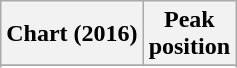<table class="wikitable sortable plainrowheaders" style="text-align:center">
<tr>
<th scope="col">Chart (2016)</th>
<th scope="col">Peak<br> position</th>
</tr>
<tr>
</tr>
<tr>
</tr>
</table>
